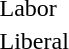<table style="margin-top:1em">
<tr>
<td width=20 > </td>
<td>Labor</td>
</tr>
<tr>
<td> </td>
<td>Liberal</td>
</tr>
</table>
